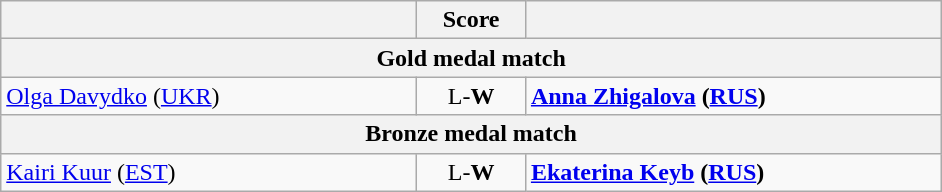<table class="wikitable" style="text-align: left; ">
<tr>
<th align="right" width="270"></th>
<th width="65">Score</th>
<th align="left" width="270"></th>
</tr>
<tr>
<th colspan=3>Gold medal match</th>
</tr>
<tr>
<td> <a href='#'>Olga Davydko</a> (<a href='#'>UKR</a>)</td>
<td align="center">L-<strong>W</strong></td>
<td><strong> <a href='#'>Anna Zhigalova</a> (<a href='#'>RUS</a>)</strong></td>
</tr>
<tr>
<th colspan=3>Bronze medal match</th>
</tr>
<tr>
<td> <a href='#'>Kairi Kuur</a> (<a href='#'>EST</a>)</td>
<td align="center">L-<strong>W</strong></td>
<td><strong> <a href='#'>Ekaterina Keyb</a> (<a href='#'>RUS</a>)</strong></td>
</tr>
</table>
